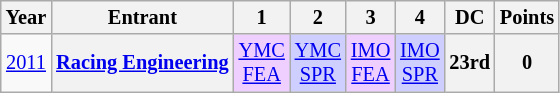<table class="wikitable" style="text-align:center; font-size:85%">
<tr>
<th>Year</th>
<th>Entrant</th>
<th>1</th>
<th>2</th>
<th>3</th>
<th>4</th>
<th>DC</th>
<th>Points</th>
</tr>
<tr>
<td><a href='#'>2011</a></td>
<th nowrap><a href='#'>Racing Engineering</a></th>
<td style="background:#EFCFFF;"><a href='#'>YMC<br>FEA</a><br></td>
<td style="background:#CFCFFF;"><a href='#'>YMC<br>SPR</a><br></td>
<td style="background:#EFCFFF;"><a href='#'>IMO<br>FEA</a><br></td>
<td style="background:#CFCFFF;"><a href='#'>IMO<br>SPR</a><br></td>
<th>23rd</th>
<th>0</th>
</tr>
</table>
